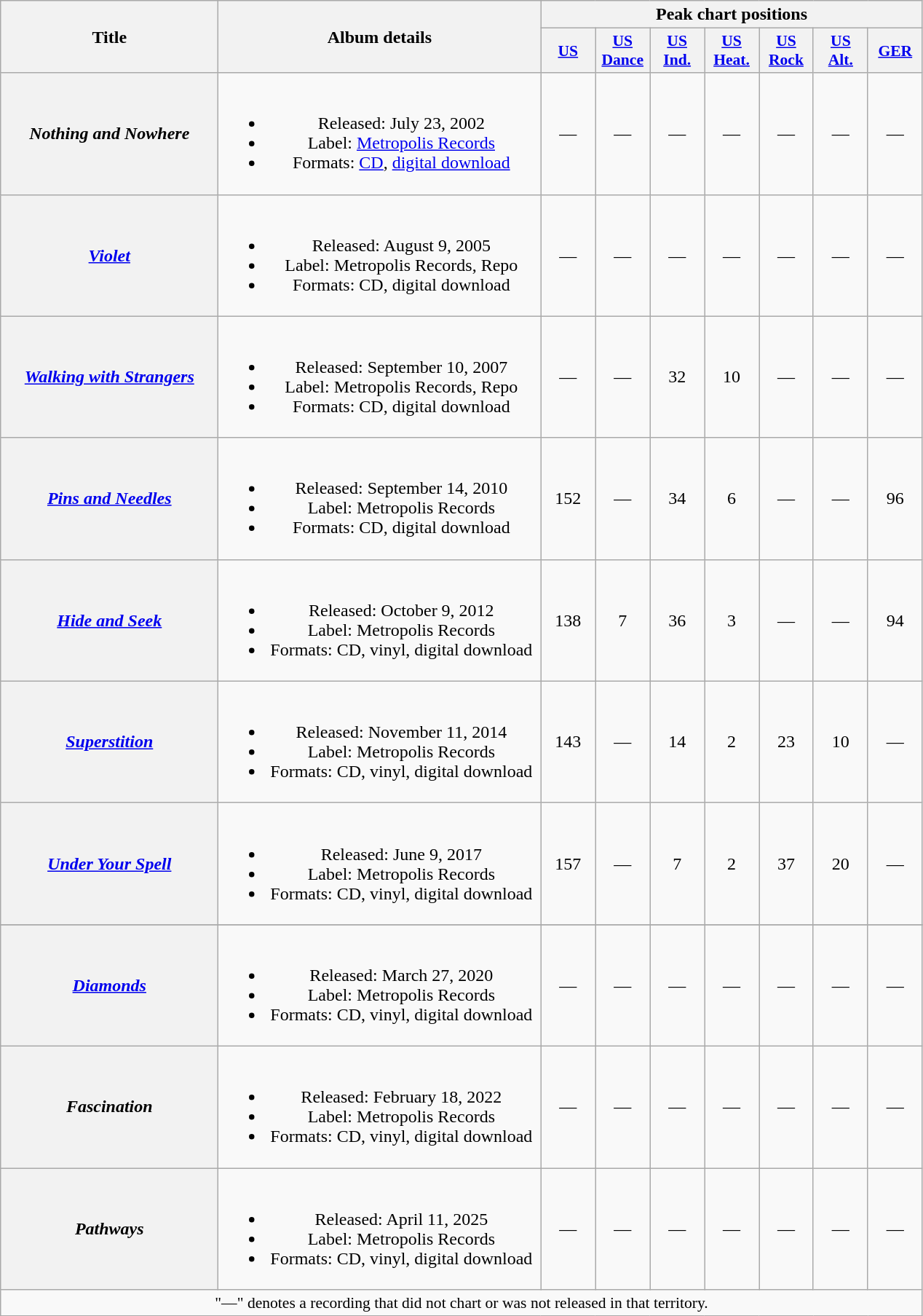<table class="wikitable plainrowheaders" style="text-align:center;">
<tr>
<th scope="col" rowspan="2" style="width:12em;">Title</th>
<th scope="col" rowspan="2" style="width:18em;">Album details</th>
<th scope="col" colspan="7">Peak chart positions</th>
</tr>
<tr>
<th scope="col" style="width:3em;font-size:90%;"><a href='#'>US</a><br></th>
<th scope="col" style="width:3em;font-size:90%;"><a href='#'>US<br>Dance</a><br></th>
<th scope="col" style="width:3em;font-size:90%;"><a href='#'>US<br>Ind.</a><br></th>
<th scope="col" style="width:3em;font-size:90%;"><a href='#'>US<br>Heat.</a><br></th>
<th scope="col" style="width:3em;font-size:90%;"><a href='#'>US Rock</a><br></th>
<th scope="col" style="width:3em;font-size:90%;"><a href='#'>US Alt.</a><br></th>
<th scope="col" style="width:3em;font-size:90%;"><a href='#'>GER</a><br></th>
</tr>
<tr>
<th scope="row"><em>Nothing and Nowhere</em></th>
<td><br><ul><li>Released: July 23, 2002</li><li>Label: <a href='#'>Metropolis Records</a></li><li>Formats: <a href='#'>CD</a>, <a href='#'>digital download</a></li></ul></td>
<td>—</td>
<td>—</td>
<td>—</td>
<td>—</td>
<td>—</td>
<td>—</td>
<td>—</td>
</tr>
<tr>
<th scope="row"><em><a href='#'>Violet</a></em></th>
<td><br><ul><li>Released: August 9, 2005</li><li>Label: Metropolis Records, Repo</li><li>Formats: CD, digital download</li></ul></td>
<td>—</td>
<td>—</td>
<td>—</td>
<td>—</td>
<td>—</td>
<td>—</td>
<td>—</td>
</tr>
<tr>
<th scope="row"><em><a href='#'>Walking with Strangers</a></em></th>
<td><br><ul><li>Released: September 10, 2007</li><li>Label: Metropolis Records, Repo</li><li>Formats: CD, digital download</li></ul></td>
<td>—</td>
<td>—</td>
<td>32</td>
<td>10</td>
<td>—</td>
<td>—</td>
<td>—</td>
</tr>
<tr>
<th scope="row"><em><a href='#'>Pins and Needles</a></em></th>
<td><br><ul><li>Released: September 14, 2010</li><li>Label: Metropolis Records</li><li>Formats: CD, digital download</li></ul></td>
<td>152</td>
<td>—</td>
<td>34</td>
<td>6</td>
<td>—</td>
<td>—</td>
<td>96</td>
</tr>
<tr>
<th scope="row"><em><a href='#'>Hide and Seek</a></em></th>
<td><br><ul><li>Released: October 9, 2012</li><li>Label: Metropolis Records</li><li>Formats: CD, vinyl, digital download</li></ul></td>
<td>138</td>
<td>7</td>
<td>36</td>
<td>3</td>
<td>—</td>
<td>—</td>
<td>94</td>
</tr>
<tr>
<th scope="row"><em><a href='#'>Superstition</a></em></th>
<td><br><ul><li>Released: November 11, 2014</li><li>Label: Metropolis Records</li><li>Formats: CD, vinyl, digital download</li></ul></td>
<td>143</td>
<td>—</td>
<td>14</td>
<td>2</td>
<td>23</td>
<td>10</td>
<td>—</td>
</tr>
<tr>
<th scope="row"><em><a href='#'>Under Your Spell</a></em></th>
<td><br><ul><li>Released: June 9, 2017</li><li>Label: Metropolis Records</li><li>Formats: CD, vinyl, digital download</li></ul></td>
<td>157</td>
<td>—</td>
<td>7</td>
<td>2</td>
<td>37</td>
<td>20</td>
<td>—</td>
</tr>
<tr>
</tr>
<tr>
<th scope="row"><em><a href='#'>Diamonds</a></em></th>
<td><br><ul><li>Released: March 27, 2020</li><li>Label: Metropolis Records</li><li>Formats: CD, vinyl, digital download</li></ul></td>
<td>—</td>
<td>—</td>
<td>—</td>
<td>—</td>
<td>—</td>
<td>—</td>
<td>—</td>
</tr>
<tr>
<th scope="row"><em>Fascination</em></th>
<td><br><ul><li>Released: February 18, 2022</li><li>Label: Metropolis Records</li><li>Formats: CD, vinyl, digital download</li></ul></td>
<td>—</td>
<td>—</td>
<td>—</td>
<td>—</td>
<td>—</td>
<td>—</td>
<td>—</td>
</tr>
<tr>
<th scope="row"><em>Pathways</em></th>
<td><br><ul><li>Released: April 11, 2025</li><li>Label: Metropolis Records</li><li>Formats: CD, vinyl, digital download</li></ul></td>
<td>—</td>
<td>—</td>
<td>—</td>
<td>—</td>
<td>—</td>
<td>—</td>
<td>—</td>
</tr>
<tr>
<td colspan="9" style="font-size:90%">"—" denotes a recording that did not chart or was not released in that territory.</td>
</tr>
</table>
